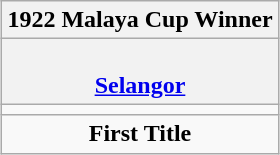<table class="wikitable" style="text-align: center; margin: 0 auto;">
<tr>
<th>1922 Malaya Cup Winner</th>
</tr>
<tr>
<th><br><a href='#'><strong>Selangor</strong></a></th>
</tr>
<tr>
<td></td>
</tr>
<tr>
<td><strong>First Title</strong></td>
</tr>
</table>
